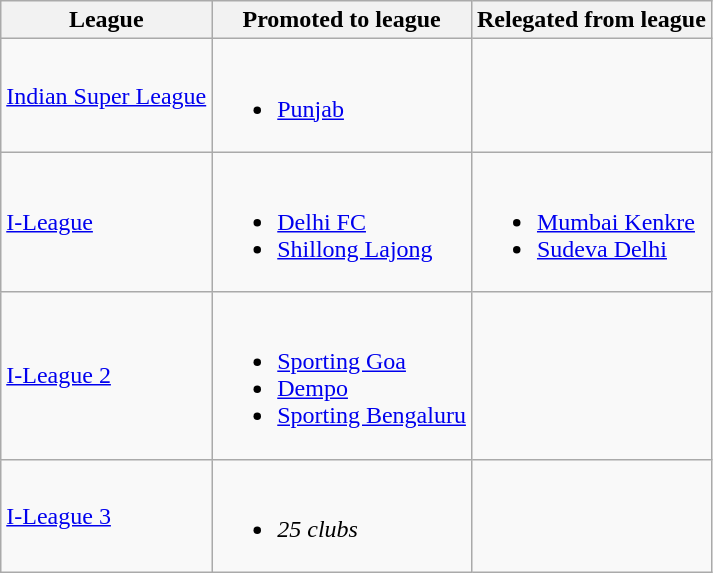<table class="wikitable">
<tr>
<th>League</th>
<th>Promoted to league </th>
<th>Relegated from league </th>
</tr>
<tr>
<td><a href='#'>Indian Super League</a></td>
<td><br><ul><li><a href='#'>Punjab</a> </li></ul></td>
<td></td>
</tr>
<tr>
<td><a href='#'>I-League</a></td>
<td><br><ul><li><a href='#'>Delhi FC</a> </li><li><a href='#'>Shillong Lajong</a> </li></ul></td>
<td><br><ul><li><a href='#'>Mumbai Kenkre</a> </li><li><a href='#'>Sudeva Delhi</a> </li></ul></td>
</tr>
<tr>
<td><a href='#'>I-League 2</a></td>
<td><br><ul><li><a href='#'>Sporting Goa</a> </li><li><a href='#'>Dempo</a> </li><li><a href='#'>Sporting Bengaluru</a> </li></ul></td>
<td></td>
</tr>
<tr>
<td><a href='#'>I-League 3</a></td>
<td><br><ul><li><em>25 clubs</em> </li></ul></td>
<td></td>
</tr>
</table>
